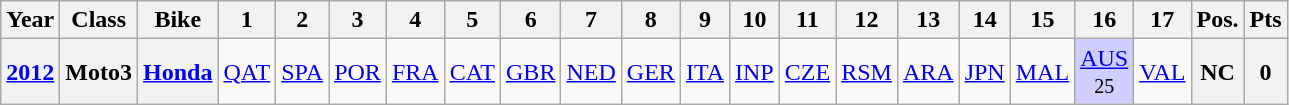<table class="wikitable" style="text-align:center">
<tr>
<th>Year</th>
<th>Class</th>
<th>Bike</th>
<th>1</th>
<th>2</th>
<th>3</th>
<th>4</th>
<th>5</th>
<th>6</th>
<th>7</th>
<th>8</th>
<th>9</th>
<th>10</th>
<th>11</th>
<th>12</th>
<th>13</th>
<th>14</th>
<th>15</th>
<th>16</th>
<th>17</th>
<th>Pos.</th>
<th>Pts</th>
</tr>
<tr>
<th><a href='#'>2012</a></th>
<th>Moto3</th>
<th><a href='#'>Honda</a></th>
<td><a href='#'>QAT</a></td>
<td><a href='#'>SPA</a></td>
<td><a href='#'>POR</a></td>
<td><a href='#'>FRA</a></td>
<td><a href='#'>CAT</a></td>
<td><a href='#'>GBR</a></td>
<td><a href='#'>NED</a></td>
<td><a href='#'>GER</a></td>
<td><a href='#'>ITA</a></td>
<td><a href='#'>INP</a></td>
<td><a href='#'>CZE</a></td>
<td><a href='#'>RSM</a></td>
<td><a href='#'>ARA</a></td>
<td><a href='#'>JPN</a></td>
<td><a href='#'>MAL</a></td>
<td style="background:#CFCFFF;"><a href='#'>AUS</a><br><small>25</small></td>
<td><a href='#'>VAL</a></td>
<th>NC</th>
<th>0</th>
</tr>
</table>
